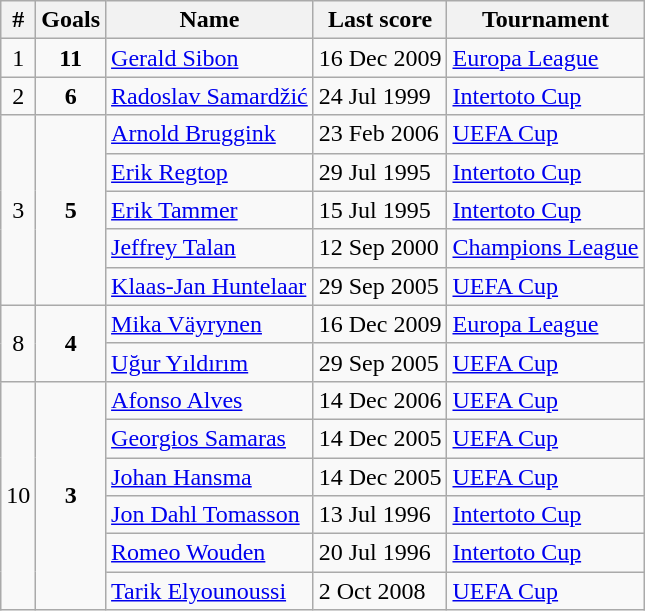<table class="wikitable" style=text-align:left;>
<tr>
<th>#</th>
<th>Goals</th>
<th>Name</th>
<th>Last score</th>
<th>Tournament</th>
</tr>
<tr>
<td align=center>1</td>
<td align=center><strong>11</strong></td>
<td> <a href='#'>Gerald Sibon</a></td>
<td>16 Dec 2009</td>
<td><a href='#'>Europa League</a></td>
</tr>
<tr>
<td align=center>2</td>
<td align=center><strong>6</strong></td>
<td> <a href='#'>Radoslav Samardžić</a></td>
<td>24 Jul 1999</td>
<td><a href='#'>Intertoto Cup</a></td>
</tr>
<tr>
<td rowspan="5" align=center>3</td>
<td rowspan="5" align=center><strong>5</strong></td>
<td> <a href='#'>Arnold Bruggink</a></td>
<td>23 Feb 2006</td>
<td><a href='#'>UEFA Cup</a></td>
</tr>
<tr>
<td> <a href='#'>Erik Regtop</a></td>
<td>29 Jul 1995</td>
<td><a href='#'>Intertoto Cup</a></td>
</tr>
<tr>
<td> <a href='#'>Erik Tammer</a></td>
<td>15 Jul 1995</td>
<td><a href='#'>Intertoto Cup</a></td>
</tr>
<tr>
<td> <a href='#'>Jeffrey Talan</a></td>
<td>12 Sep 2000</td>
<td><a href='#'>Champions League</a></td>
</tr>
<tr>
<td> <a href='#'>Klaas-Jan Huntelaar</a></td>
<td>29 Sep 2005</td>
<td><a href='#'>UEFA Cup</a></td>
</tr>
<tr>
<td rowspan="2" align=center>8</td>
<td rowspan="2" align=center><strong>4</strong></td>
<td> <a href='#'>Mika Väyrynen</a></td>
<td>16 Dec 2009</td>
<td><a href='#'>Europa League</a></td>
</tr>
<tr>
<td> <a href='#'>Uğur Yıldırım</a></td>
<td>29 Sep 2005</td>
<td><a href='#'>UEFA Cup</a></td>
</tr>
<tr>
<td rowspan="6" align=center>10</td>
<td rowspan="6" align=center><strong>3</strong></td>
<td> <a href='#'>Afonso Alves</a></td>
<td>14 Dec 2006</td>
<td><a href='#'>UEFA Cup</a></td>
</tr>
<tr>
<td> <a href='#'>Georgios Samaras</a></td>
<td>14 Dec 2005</td>
<td><a href='#'>UEFA Cup</a></td>
</tr>
<tr>
<td> <a href='#'>Johan Hansma</a></td>
<td>14 Dec 2005</td>
<td><a href='#'>UEFA Cup</a></td>
</tr>
<tr>
<td> <a href='#'>Jon Dahl Tomasson</a></td>
<td>13 Jul 1996</td>
<td><a href='#'>Intertoto Cup</a></td>
</tr>
<tr>
<td> <a href='#'>Romeo Wouden</a></td>
<td>20 Jul 1996</td>
<td><a href='#'>Intertoto Cup</a></td>
</tr>
<tr>
<td> <a href='#'>Tarik Elyounoussi</a></td>
<td>2 Oct 2008</td>
<td><a href='#'>UEFA Cup</a></td>
</tr>
</table>
